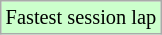<table class="wikitable" style="font-size: 85%;">
<tr style="background:#ccffcc;">
<td>Fastest session lap</td>
</tr>
</table>
